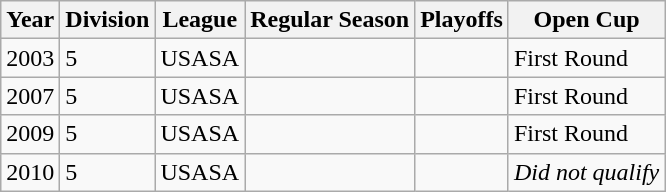<table class="wikitable">
<tr>
<th>Year</th>
<th>Division</th>
<th>League</th>
<th>Regular Season</th>
<th>Playoffs</th>
<th>Open Cup</th>
</tr>
<tr>
<td>2003</td>
<td>5</td>
<td>USASA</td>
<td></td>
<td></td>
<td>First Round</td>
</tr>
<tr>
<td>2007</td>
<td>5</td>
<td>USASA</td>
<td></td>
<td></td>
<td>First Round</td>
</tr>
<tr>
<td>2009</td>
<td>5</td>
<td>USASA</td>
<td></td>
<td></td>
<td>First Round</td>
</tr>
<tr>
<td>2010</td>
<td>5</td>
<td>USASA</td>
<td></td>
<td></td>
<td><em>Did not qualify</em></td>
</tr>
</table>
